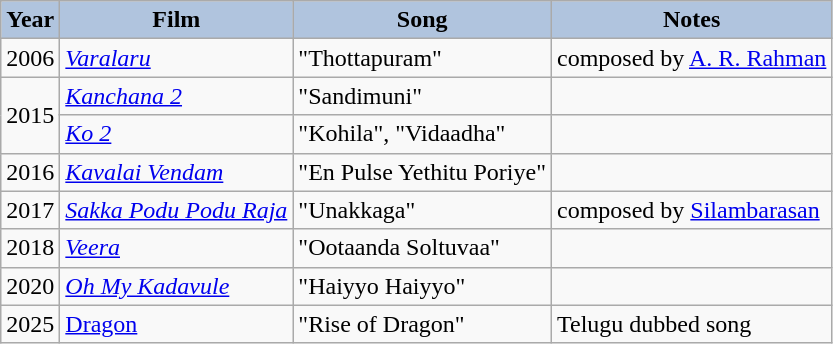<table class="wikitable sortable">
<tr>
<th style="background:#B0C4DE;">Year</th>
<th style="background:#B0C4DE;">Film</th>
<th style="background:#B0C4DE;">Song</th>
<th style="background:#B0C4DE;">Notes</th>
</tr>
<tr>
<td>2006</td>
<td><em><a href='#'>Varalaru</a></em></td>
<td>"Thottapuram"</td>
<td>composed by <a href='#'>A. R. Rahman</a></td>
</tr>
<tr>
<td rowspan="2">2015</td>
<td><em><a href='#'>Kanchana 2</a></em></td>
<td>"Sandimuni"</td>
<td></td>
</tr>
<tr>
<td><em><a href='#'>Ko 2</a></em></td>
<td>"Kohila", "Vidaadha"</td>
<td></td>
</tr>
<tr>
<td>2016</td>
<td><em><a href='#'>Kavalai Vendam</a></em></td>
<td>"En Pulse Yethitu Poriye"</td>
<td></td>
</tr>
<tr>
<td>2017</td>
<td><em><a href='#'>Sakka Podu Podu Raja</a></em></td>
<td>"Unakkaga"</td>
<td>composed by <a href='#'>Silambarasan</a></td>
</tr>
<tr>
<td>2018</td>
<td><em><a href='#'>Veera</a></em></td>
<td>"Ootaanda Soltuvaa"</td>
<td></td>
</tr>
<tr>
<td>2020</td>
<td><em><a href='#'>Oh My Kadavule</a></em></td>
<td>"Haiyyo Haiyyo"</td>
<td></td>
</tr>
<tr>
<td>2025</td>
<td><a href='#'>Dragon</a></td>
<td>"Rise of Dragon"</td>
<td>Telugu dubbed song</td>
</tr>
</table>
